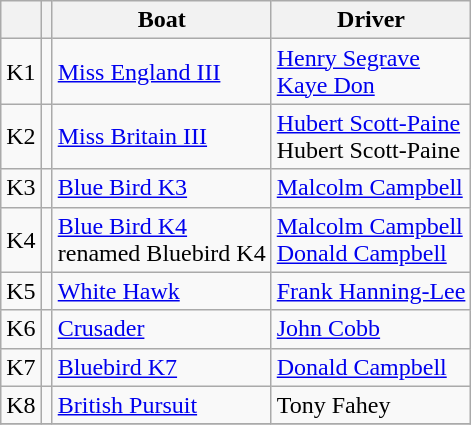<table class="wikitable sortable">
<tr>
<th width="*"></th>
<th width="*"></th>
<th width="*">Boat</th>
<th width="*">Driver</th>
</tr>
<tr>
<td>K1</td>
<td></td>
<td><a href='#'>Miss England III</a></td>
<td><a href='#'>Henry Segrave</a><br><a href='#'>Kaye Don</a></td>
</tr>
<tr>
<td>K2</td>
<td></td>
<td><a href='#'>Miss Britain III</a></td>
<td><a href='#'>Hubert Scott-Paine</a><br>Hubert Scott-Paine</td>
</tr>
<tr>
<td>K3</td>
<td></td>
<td><a href='#'>Blue Bird K3</a></td>
<td><a href='#'>Malcolm Campbell</a></td>
</tr>
<tr>
<td>K4</td>
<td></td>
<td><a href='#'>Blue Bird K4</a><br>renamed Bluebird K4</td>
<td><a href='#'>Malcolm Campbell</a><br><a href='#'>Donald Campbell</a></td>
</tr>
<tr>
<td>K5</td>
<td></td>
<td><a href='#'>White Hawk</a></td>
<td><a href='#'>Frank Hanning-Lee</a></td>
</tr>
<tr>
<td>K6</td>
<td></td>
<td><a href='#'>Crusader</a></td>
<td><a href='#'>John Cobb</a></td>
</tr>
<tr>
<td>K7</td>
<td></td>
<td><a href='#'>Bluebird K7</a></td>
<td><a href='#'>Donald Campbell</a></td>
</tr>
<tr>
<td>K8</td>
<td></td>
<td><a href='#'>British Pursuit</a></td>
<td>Tony Fahey</td>
</tr>
<tr>
</tr>
</table>
